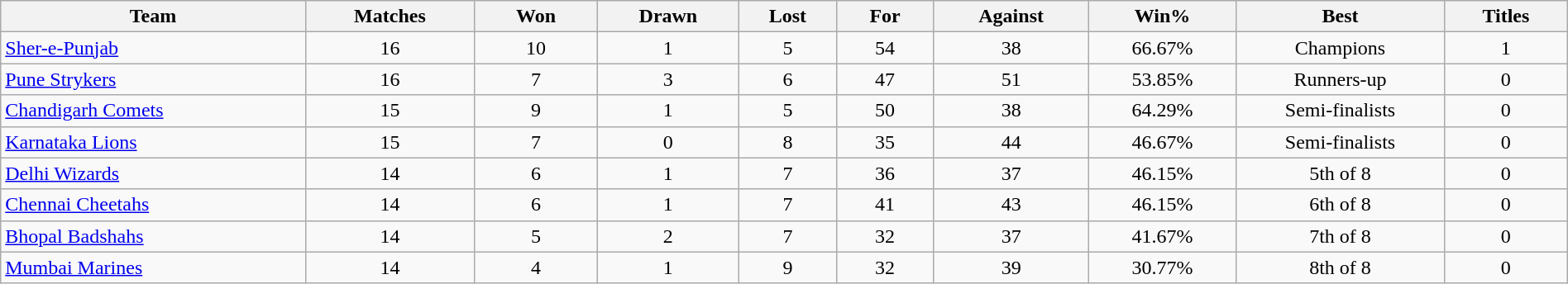<table class="wikitable sortable" style="text-align:center;width:100%;">
<tr>
<th width=110>Team</th>
<th width=40>Matches</th>
<th width=40>Won</th>
<th width=40>Drawn</th>
<th width=30>Lost</th>
<th width=30>For</th>
<th width=40>Against</th>
<th width=40>Win%</th>
<th width=50>Best</th>
<th width=40>Titles</th>
</tr>
<tr>
<td align=left><a href='#'>Sher-e-Punjab</a></td>
<td>16</td>
<td>10</td>
<td>1</td>
<td>5</td>
<td>54</td>
<td>38</td>
<td>66.67%</td>
<td>Champions</td>
<td>1</td>
</tr>
<tr>
<td align=left><a href='#'>Pune Strykers</a></td>
<td>16</td>
<td>7</td>
<td>3</td>
<td>6</td>
<td>47</td>
<td>51</td>
<td>53.85%</td>
<td>Runners-up</td>
<td>0</td>
</tr>
<tr>
<td align=left><a href='#'>Chandigarh Comets</a></td>
<td>15</td>
<td>9</td>
<td>1</td>
<td>5</td>
<td>50</td>
<td>38</td>
<td>64.29%</td>
<td>Semi-finalists</td>
<td>0</td>
</tr>
<tr>
<td align=left><a href='#'>Karnataka Lions</a></td>
<td>15</td>
<td>7</td>
<td>0</td>
<td>8</td>
<td>35</td>
<td>44</td>
<td>46.67%</td>
<td>Semi-finalists</td>
<td>0</td>
</tr>
<tr>
<td align=left><a href='#'>Delhi Wizards</a></td>
<td>14</td>
<td>6</td>
<td>1</td>
<td>7</td>
<td>36</td>
<td>37</td>
<td>46.15%</td>
<td>5th of 8</td>
<td>0</td>
</tr>
<tr>
<td align=left><a href='#'>Chennai Cheetahs</a></td>
<td>14</td>
<td>6</td>
<td>1</td>
<td>7</td>
<td>41</td>
<td>43</td>
<td>46.15%</td>
<td>6th of 8</td>
<td>0</td>
</tr>
<tr>
<td align=left><a href='#'>Bhopal Badshahs</a></td>
<td>14</td>
<td>5</td>
<td>2</td>
<td>7</td>
<td>32</td>
<td>37</td>
<td>41.67%</td>
<td>7th of 8</td>
<td>0</td>
</tr>
<tr>
<td align=left><a href='#'>Mumbai Marines</a></td>
<td>14</td>
<td>4</td>
<td>1</td>
<td>9</td>
<td>32</td>
<td>39</td>
<td>30.77%</td>
<td>8th of 8</td>
<td>0</td>
</tr>
</table>
